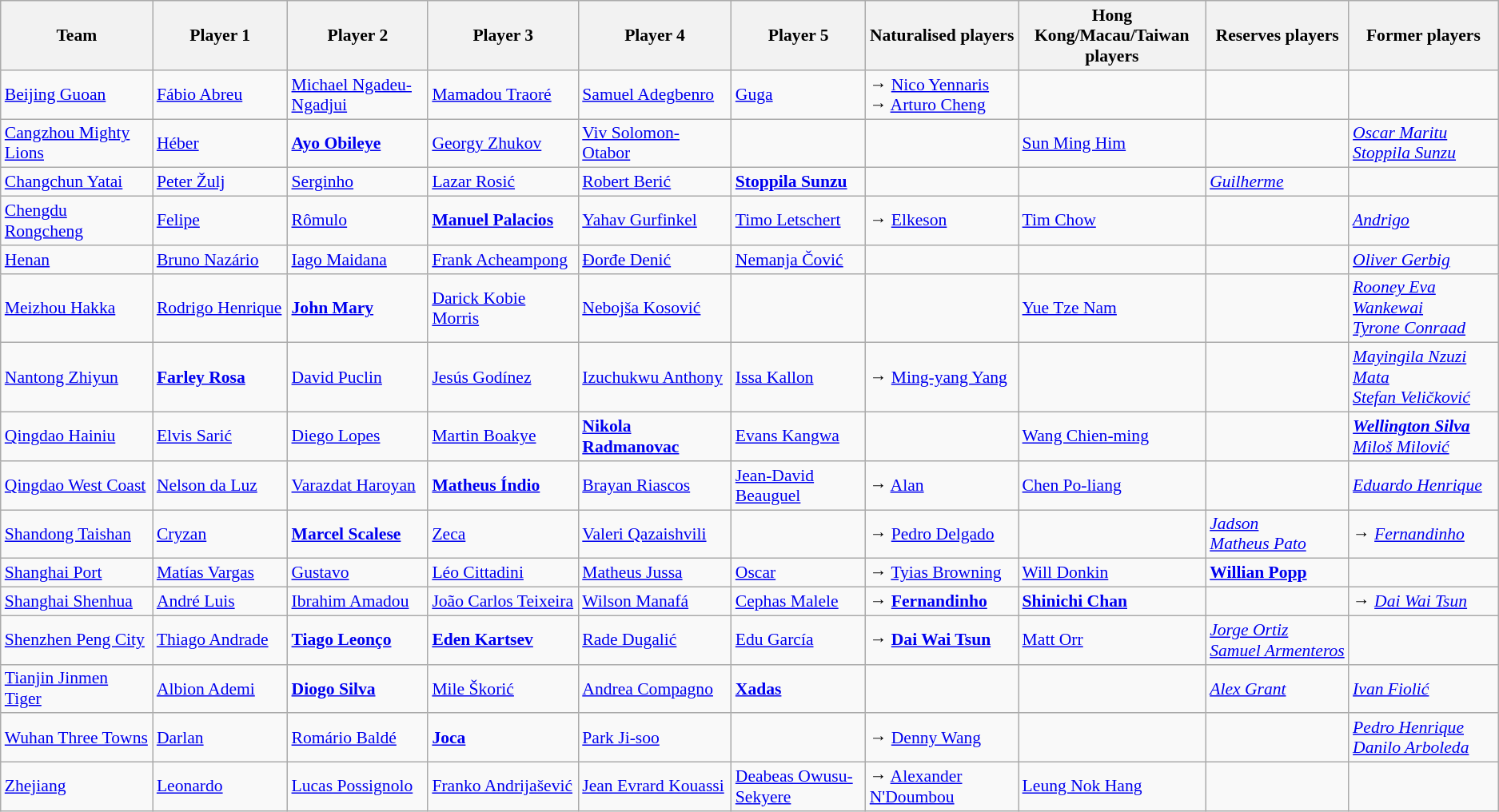<table class="wikitable" style="font-size:90%;">
<tr>
<th width="200">Team</th>
<th width="180">Player 1</th>
<th width="180">Player 2</th>
<th width="180">Player 3</th>
<th width="180">Player 4</th>
<th width="180">Player 5</th>
<th width="180">Naturalised players</th>
<th width="180">Hong Kong/Macau/Taiwan players</th>
<th width="180">Reserves players</th>
<th width="180">Former players</th>
</tr>
<tr>
<td><a href='#'>Beijing Guoan</a></td>
<td> <a href='#'>Fábio Abreu</a></td>
<td> <a href='#'>Michael Ngadeu-Ngadjui</a></td>
<td> <a href='#'>Mamadou Traoré</a></td>
<td> <a href='#'>Samuel Adegbenro</a></td>
<td> <a href='#'>Guga</a></td>
<td>→ <a href='#'>Nico Yennaris</a><br>→ <a href='#'>Arturo Cheng</a></td>
<td></td>
<td></td>
<td></td>
</tr>
<tr>
<td><a href='#'>Cangzhou Mighty Lions</a></td>
<td> <a href='#'>Héber</a></td>
<td> <strong><a href='#'>Ayo Obileye</a></strong></td>
<td> <a href='#'>Georgy Zhukov</a></td>
<td> <a href='#'>Viv Solomon-Otabor</a></td>
<td></td>
<td></td>
<td> <a href='#'>Sun Ming Him</a></td>
<td></td>
<td> <em><a href='#'>Oscar Maritu</a></em><br> <em><a href='#'>Stoppila Sunzu</a></em></td>
</tr>
<tr>
<td><a href='#'>Changchun Yatai</a></td>
<td> <a href='#'>Peter Žulj</a></td>
<td> <a href='#'>Serginho</a></td>
<td> <a href='#'>Lazar Rosić</a></td>
<td> <a href='#'>Robert Berić</a></td>
<td> <strong><a href='#'>Stoppila Sunzu</a></strong></td>
<td></td>
<td></td>
<td> <em><a href='#'>Guilherme</a></em></td>
<td></td>
</tr>
<tr>
<td><a href='#'>Chengdu Rongcheng</a></td>
<td> <a href='#'>Felipe</a></td>
<td> <a href='#'>Rômulo</a></td>
<td> <strong><a href='#'>Manuel Palacios</a></strong></td>
<td> <a href='#'>Yahav Gurfinkel</a></td>
<td> <a href='#'>Timo Letschert</a></td>
<td>→ <a href='#'>Elkeson</a></td>
<td> <a href='#'>Tim Chow</a></td>
<td></td>
<td> <em><a href='#'>Andrigo</a></em></td>
</tr>
<tr>
<td><a href='#'>Henan</a></td>
<td> <a href='#'>Bruno Nazário</a></td>
<td> <a href='#'>Iago Maidana</a></td>
<td> <a href='#'>Frank Acheampong</a></td>
<td> <a href='#'>Đorđe Denić</a></td>
<td> <a href='#'>Nemanja Čović</a></td>
<td></td>
<td></td>
<td></td>
<td> <em><a href='#'>Oliver Gerbig</a></em></td>
</tr>
<tr>
<td><a href='#'>Meizhou Hakka</a></td>
<td> <a href='#'>Rodrigo Henrique</a></td>
<td> <strong><a href='#'>John Mary</a></strong></td>
<td> <a href='#'>Darick Kobie Morris</a></td>
<td> <a href='#'>Nebojša Kosović</a></td>
<td></td>
<td></td>
<td> <a href='#'>Yue Tze Nam</a></td>
<td></td>
<td> <em><a href='#'>Rooney Eva Wankewai</a></em><br> <em><a href='#'>Tyrone Conraad</a></em></td>
</tr>
<tr>
<td><a href='#'>Nantong Zhiyun</a></td>
<td> <strong><a href='#'>Farley Rosa</a></strong></td>
<td> <a href='#'>David Puclin</a></td>
<td> <a href='#'>Jesús Godínez</a></td>
<td> <a href='#'>Izuchukwu Anthony</a></td>
<td> <a href='#'>Issa Kallon</a></td>
<td>→ <a href='#'>Ming-yang Yang</a></td>
<td></td>
<td></td>
<td> <em><a href='#'>Mayingila Nzuzi Mata</a></em><br> <em><a href='#'>Stefan Veličković</a></em></td>
</tr>
<tr>
<td><a href='#'>Qingdao Hainiu</a></td>
<td> <a href='#'>Elvis Sarić</a></td>
<td> <a href='#'>Diego Lopes</a></td>
<td> <a href='#'>Martin Boakye</a></td>
<td> <strong><a href='#'>Nikola Radmanovac</a></strong></td>
<td> <a href='#'>Evans Kangwa</a></td>
<td></td>
<td> <a href='#'>Wang Chien-ming</a></td>
<td></td>
<td> <strong><em><a href='#'>Wellington Silva</a></em></strong><br> <em><a href='#'>Miloš Milović</a></em></td>
</tr>
<tr>
<td><a href='#'>Qingdao West Coast</a></td>
<td> <a href='#'>Nelson da Luz</a></td>
<td> <a href='#'>Varazdat Haroyan</a></td>
<td> <strong><a href='#'>Matheus Índio</a></strong></td>
<td> <a href='#'>Brayan Riascos</a></td>
<td> <a href='#'>Jean-David Beauguel</a></td>
<td>→ <a href='#'>Alan</a></td>
<td> <a href='#'>Chen Po-liang</a></td>
<td></td>
<td> <em><a href='#'>Eduardo Henrique</a></em></td>
</tr>
<tr>
<td><a href='#'>Shandong Taishan</a></td>
<td> <a href='#'>Cryzan</a></td>
<td> <strong><a href='#'>Marcel Scalese</a></strong></td>
<td> <a href='#'>Zeca</a></td>
<td> <a href='#'>Valeri Qazaishvili</a></td>
<td></td>
<td>→ <a href='#'>Pedro Delgado</a></td>
<td></td>
<td> <em><a href='#'>Jadson</a></em><br> <em><a href='#'>Matheus Pato</a></em></td>
<td>→ <em><a href='#'>Fernandinho</a></em></td>
</tr>
<tr>
<td><a href='#'>Shanghai Port</a></td>
<td> <a href='#'>Matías Vargas</a></td>
<td> <a href='#'>Gustavo</a></td>
<td> <a href='#'>Léo Cittadini</a></td>
<td> <a href='#'>Matheus Jussa</a></td>
<td> <a href='#'>Oscar</a></td>
<td>→ <a href='#'>Tyias Browning</a></td>
<td> <a href='#'>Will Donkin</a></td>
<td> <strong><a href='#'>Willian Popp</a></strong></td>
<td></td>
</tr>
<tr>
<td><a href='#'>Shanghai Shenhua</a></td>
<td> <a href='#'>André Luis</a></td>
<td> <a href='#'>Ibrahim Amadou</a></td>
<td> <a href='#'>João Carlos Teixeira</a></td>
<td> <a href='#'>Wilson Manafá</a></td>
<td> <a href='#'>Cephas Malele</a></td>
<td>→ <strong><a href='#'>Fernandinho</a></strong></td>
<td> <strong><a href='#'>Shinichi Chan</a></strong></td>
<td></td>
<td>→ <em><a href='#'>Dai Wai Tsun</a></em></td>
</tr>
<tr>
<td><a href='#'>Shenzhen Peng City</a></td>
<td> <a href='#'>Thiago Andrade</a></td>
<td> <strong><a href='#'>Tiago Leonço</a></strong></td>
<td> <strong><a href='#'>Eden Kartsev</a></strong></td>
<td> <a href='#'>Rade Dugalić</a></td>
<td> <a href='#'>Edu García</a></td>
<td>→ <strong><a href='#'>Dai Wai Tsun</a></strong></td>
<td> <a href='#'>Matt Orr</a></td>
<td> <em><a href='#'>Jorge Ortiz</a></em><br> <em><a href='#'>Samuel Armenteros</a></em></td>
<td></td>
</tr>
<tr>
<td><a href='#'>Tianjin Jinmen Tiger</a></td>
<td> <a href='#'>Albion Ademi</a></td>
<td> <strong><a href='#'>Diogo Silva</a></strong></td>
<td> <a href='#'>Mile Škorić</a></td>
<td> <a href='#'>Andrea Compagno</a></td>
<td> <strong><a href='#'>Xadas</a></strong></td>
<td></td>
<td></td>
<td> <em><a href='#'>Alex Grant</a></em></td>
<td> <em><a href='#'>Ivan Fiolić</a></em></td>
</tr>
<tr>
<td><a href='#'>Wuhan Three Towns</a></td>
<td> <a href='#'>Darlan</a></td>
<td> <a href='#'>Romário Baldé</a></td>
<td> <strong><a href='#'>Joca</a></strong></td>
<td> <a href='#'>Park Ji-soo</a></td>
<td></td>
<td>→ <a href='#'>Denny Wang</a></td>
<td></td>
<td></td>
<td> <em><a href='#'>Pedro Henrique</a></em><br> <em><a href='#'>Danilo Arboleda</a></em></td>
</tr>
<tr>
<td><a href='#'>Zhejiang</a></td>
<td> <a href='#'>Leonardo</a></td>
<td> <a href='#'>Lucas Possignolo</a></td>
<td> <a href='#'>Franko Andrijašević</a></td>
<td> <a href='#'>Jean Evrard Kouassi</a></td>
<td> <a href='#'>Deabeas Owusu-Sekyere</a></td>
<td>→ <a href='#'>Alexander N'Doumbou</a></td>
<td> <a href='#'>Leung Nok Hang</a></td>
<td></td>
<td></td>
</tr>
</table>
